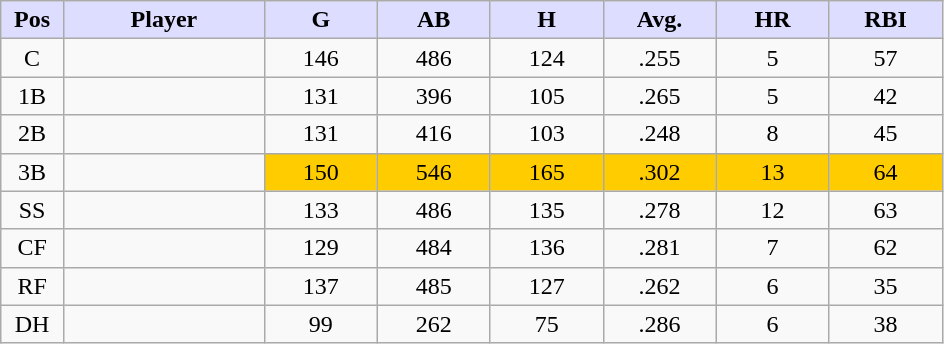<table class="wikitable sortable">
<tr>
<th style="background:#ddf; width:5%;">Pos</th>
<th style="background:#ddf; width:16%;">Player</th>
<th style="background:#ddf; width:9%;">G</th>
<th style="background:#ddf; width:9%;">AB</th>
<th style="background:#ddf; width:9%;">H</th>
<th style="background:#ddf; width:9%;">Avg.</th>
<th style="background:#ddf; width:9%;">HR</th>
<th style="background:#ddf; width:9%;">RBI</th>
</tr>
<tr style="text-align:center;">
<td>C</td>
<td></td>
<td>146</td>
<td>486</td>
<td>124</td>
<td>.255</td>
<td>5</td>
<td>57</td>
</tr>
<tr style="text-align:center;">
<td>1B</td>
<td></td>
<td>131</td>
<td>396</td>
<td>105</td>
<td>.265</td>
<td>5</td>
<td>42</td>
</tr>
<tr style="text-align:center;">
<td>2B</td>
<td></td>
<td>131</td>
<td>416</td>
<td>103</td>
<td>.248</td>
<td>8</td>
<td>45</td>
</tr>
<tr style="text-align:center;">
<td>3B</td>
<td></td>
<td style="background:#fc0;">150</td>
<td style="background:#fc0;">546</td>
<td style="background:#fc0;">165</td>
<td style="background:#fc0;">.302</td>
<td style="background:#fc0;">13</td>
<td style="background:#fc0;">64</td>
</tr>
<tr style="text-align:center;">
<td>SS</td>
<td></td>
<td>133</td>
<td>486</td>
<td>135</td>
<td>.278</td>
<td>12</td>
<td>63</td>
</tr>
<tr style="text-align:center;">
<td>CF</td>
<td></td>
<td>129</td>
<td>484</td>
<td>136</td>
<td>.281</td>
<td>7</td>
<td>62</td>
</tr>
<tr style="text-align:center;">
<td>RF</td>
<td></td>
<td>137</td>
<td>485</td>
<td>127</td>
<td>.262</td>
<td>6</td>
<td>35</td>
</tr>
<tr style="text-align:center;">
<td>DH</td>
<td></td>
<td>99</td>
<td>262</td>
<td>75</td>
<td>.286</td>
<td>6</td>
<td>38</td>
</tr>
</table>
